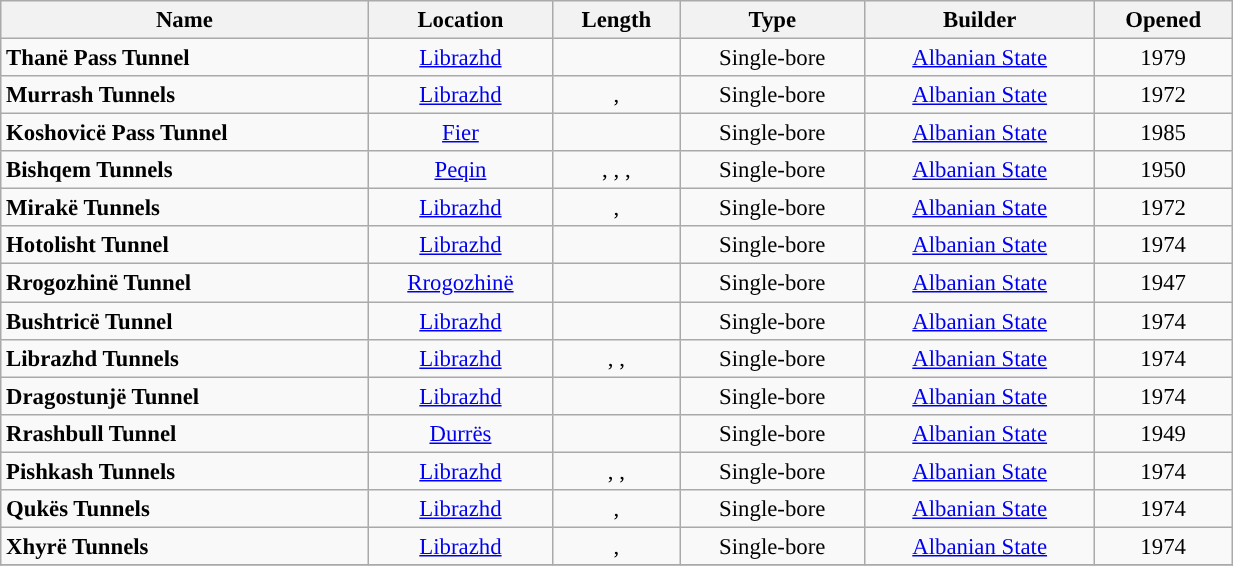<table class="wikitable sortable" width="65%" style="font-size:95%;">
<tr>
<th>Name</th>
<th>Location</th>
<th>Length</th>
<th>Type</th>
<th>Builder</th>
<th>Opened</th>
</tr>
<tr>
<td><strong>Thanë Pass Tunnel</strong></td>
<td align="center"><a href='#'>Librazhd</a></td>
<td align="center"></td>
<td align="center">Single-bore</td>
<td align="center"><a href='#'>Albanian State</a></td>
<td align="center">1979</td>
</tr>
<tr>
<td><strong>Murrash Tunnels</strong></td>
<td align="center"><a href='#'>Librazhd</a></td>
<td align="center">, </td>
<td align="center">Single-bore</td>
<td align="center"><a href='#'>Albanian State</a></td>
<td align="center">1972</td>
</tr>
<tr>
<td><strong>Koshovicë Pass Tunnel</strong></td>
<td align="center"><a href='#'>Fier</a></td>
<td align="center"></td>
<td align="center">Single-bore</td>
<td align="center"><a href='#'>Albanian State</a></td>
<td align="center">1985</td>
</tr>
<tr>
<td><strong>Bishqem Tunnels</strong></td>
<td align="center"><a href='#'>Peqin</a></td>
<td align="center">, , , </td>
<td align="center">Single-bore</td>
<td align="center"><a href='#'>Albanian State</a></td>
<td align="center">1950</td>
</tr>
<tr>
<td><strong>Mirakë Tunnels</strong></td>
<td align="center"><a href='#'>Librazhd</a></td>
<td align="center">, </td>
<td align="center">Single-bore</td>
<td align="center"><a href='#'>Albanian State</a></td>
<td align="center">1972</td>
</tr>
<tr>
<td><strong>Hotolisht Tunnel</strong></td>
<td align="center"><a href='#'>Librazhd</a></td>
<td align="center"></td>
<td align="center">Single-bore</td>
<td align="center"><a href='#'>Albanian State</a></td>
<td align="center">1974</td>
</tr>
<tr>
<td><strong>Rrogozhinë Tunnel</strong></td>
<td align="center"><a href='#'>Rrogozhinë</a></td>
<td align="center"></td>
<td align="center">Single-bore</td>
<td align="center"><a href='#'>Albanian State</a></td>
<td align="center">1947</td>
</tr>
<tr>
<td><strong>Bushtricë Tunnel</strong></td>
<td align="center"><a href='#'>Librazhd</a></td>
<td align="center"></td>
<td align="center">Single-bore</td>
<td align="center"><a href='#'>Albanian State</a></td>
<td align="center">1974</td>
</tr>
<tr>
<td><strong>Librazhd Tunnels</strong></td>
<td align="center"><a href='#'>Librazhd</a></td>
<td align="center">, , </td>
<td align="center">Single-bore</td>
<td align="center"><a href='#'>Albanian State</a></td>
<td align="center">1974</td>
</tr>
<tr>
<td><strong>Dragostunjë Tunnel</strong></td>
<td align="center"><a href='#'>Librazhd</a></td>
<td align="center"></td>
<td align="center">Single-bore</td>
<td align="center"><a href='#'>Albanian State</a></td>
<td align="center">1974</td>
</tr>
<tr>
<td><strong>Rrashbull Tunnel</strong></td>
<td align="center"><a href='#'>Durrës</a></td>
<td align="center"></td>
<td align="center">Single-bore</td>
<td align="center"><a href='#'>Albanian State</a></td>
<td align="center">1949</td>
</tr>
<tr>
<td><strong>Pishkash Tunnels</strong></td>
<td align="center"><a href='#'>Librazhd</a></td>
<td align="center">, , </td>
<td align="center">Single-bore</td>
<td align="center"><a href='#'>Albanian State</a></td>
<td align="center">1974</td>
</tr>
<tr>
<td><strong>Qukës Tunnels</strong></td>
<td align="center"><a href='#'>Librazhd</a></td>
<td align="center">, </td>
<td align="center">Single-bore</td>
<td align="center"><a href='#'>Albanian State</a></td>
<td align="center">1974</td>
</tr>
<tr>
<td><strong>Xhyrë Tunnels</strong></td>
<td align="center"><a href='#'>Librazhd</a></td>
<td align="center">, </td>
<td align="center">Single-bore</td>
<td align="center"><a href='#'>Albanian State</a></td>
<td align="center">1974</td>
</tr>
<tr>
</tr>
</table>
